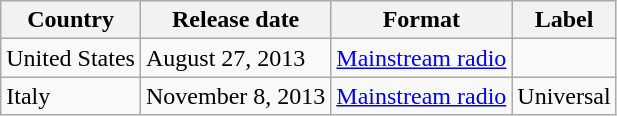<table class="wikitable plainrowheaders">
<tr>
<th scope="col">Country</th>
<th scope="col">Release date</th>
<th scope="col">Format</th>
<th scope="col">Label</th>
</tr>
<tr>
<td rowspan=1>United States</td>
<td>August 27, 2013</td>
<td><a href='#'>Mainstream radio</a></td>
<td rowspan=1></td>
</tr>
<tr>
<td>Italy</td>
<td>November 8, 2013</td>
<td><a href='#'>Mainstream radio</a></td>
<td>Universal</td>
</tr>
</table>
